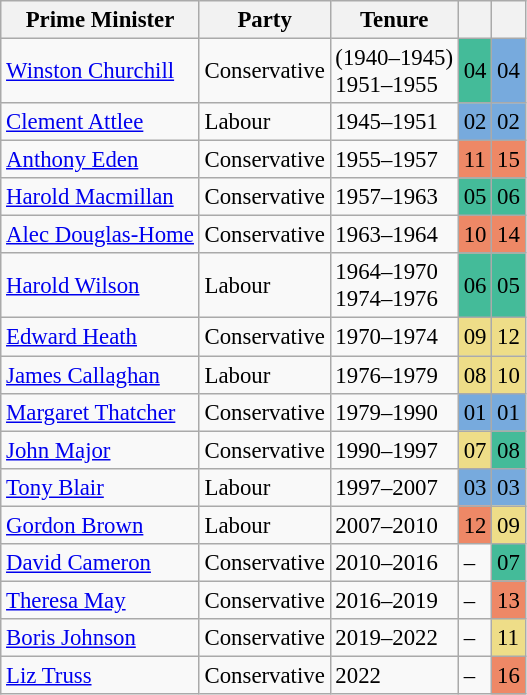<table class="wikitable sortable" style="font-size:95%">
<tr>
<th>Prime Minister</th>
<th>Party</th>
<th>Tenure</th>
<th></th>
<th></th>
</tr>
<tr>
<td><a href='#'>Winston Churchill</a></td>
<td>Conservative</td>
<td>(1940–1945)<br>1951–1955</td>
<td style="background:#44bb99;">04</td>
<td style="background:#77aadd;">04</td>
</tr>
<tr>
<td><a href='#'>Clement Attlee</a></td>
<td>Labour</td>
<td>1945–1951</td>
<td style="background:#77aadd;">02</td>
<td style="background:#77aadd;">02</td>
</tr>
<tr>
<td><a href='#'>Anthony Eden</a></td>
<td>Conservative</td>
<td>1955–1957</td>
<td style="background:#ee8866;">11</td>
<td style="background:#ee8866;">15</td>
</tr>
<tr>
<td><a href='#'>Harold Macmillan</a></td>
<td>Conservative</td>
<td>1957–1963</td>
<td style="background:#44bb99;">05</td>
<td style="background:#44bb99;">06</td>
</tr>
<tr>
<td><a href='#'>Alec Douglas-Home</a></td>
<td>Conservative</td>
<td>1963–1964</td>
<td style="background:#ee8866;">10</td>
<td style="background:#ee8866;">14</td>
</tr>
<tr>
<td><a href='#'>Harold Wilson</a></td>
<td>Labour</td>
<td>1964–1970<br>1974–1976</td>
<td style="background:#44bb99;">06</td>
<td style="background:#44bb99;">05</td>
</tr>
<tr>
<td><a href='#'>Edward Heath</a></td>
<td>Conservative</td>
<td>1970–1974</td>
<td style="background:#eedd88;">09</td>
<td style="background:#eedd88;">12</td>
</tr>
<tr>
<td><a href='#'>James Callaghan</a></td>
<td>Labour</td>
<td>1976–1979</td>
<td style="background:#eedd88;">08</td>
<td style="background:#eedd88;">10</td>
</tr>
<tr>
<td><a href='#'>Margaret Thatcher</a></td>
<td>Conservative</td>
<td>1979–1990</td>
<td style="background:#77aadd;">01</td>
<td style="background:#77aadd;">01</td>
</tr>
<tr>
<td><a href='#'>John Major</a></td>
<td>Conservative</td>
<td>1990–1997</td>
<td style="background:#eedd88;">07</td>
<td style="background:#44bb99;">08</td>
</tr>
<tr>
<td><a href='#'>Tony Blair</a></td>
<td>Labour</td>
<td>1997–2007</td>
<td style="background:#77aadd;">03</td>
<td style="background:#77aadd;">03</td>
</tr>
<tr>
<td><a href='#'>Gordon Brown</a></td>
<td>Labour</td>
<td>2007–2010</td>
<td style="background:#ee8866;">12</td>
<td style="background:#eedd88;">09</td>
</tr>
<tr>
<td><a href='#'>David Cameron</a></td>
<td>Conservative</td>
<td>2010–2016</td>
<td> –</td>
<td style="background:#44bb99;">07</td>
</tr>
<tr>
<td><a href='#'>Theresa May</a></td>
<td>Conservative</td>
<td>2016–2019</td>
<td> –</td>
<td style="background:#ee8866;">13</td>
</tr>
<tr>
<td><a href='#'>Boris Johnson</a></td>
<td>Conservative</td>
<td>2019–2022</td>
<td> –</td>
<td style="background:#eedd88;">11</td>
</tr>
<tr>
<td><a href='#'>Liz Truss</a></td>
<td>Conservative</td>
<td>2022</td>
<td> –</td>
<td style="background:#ee8866;">16</td>
</tr>
</table>
